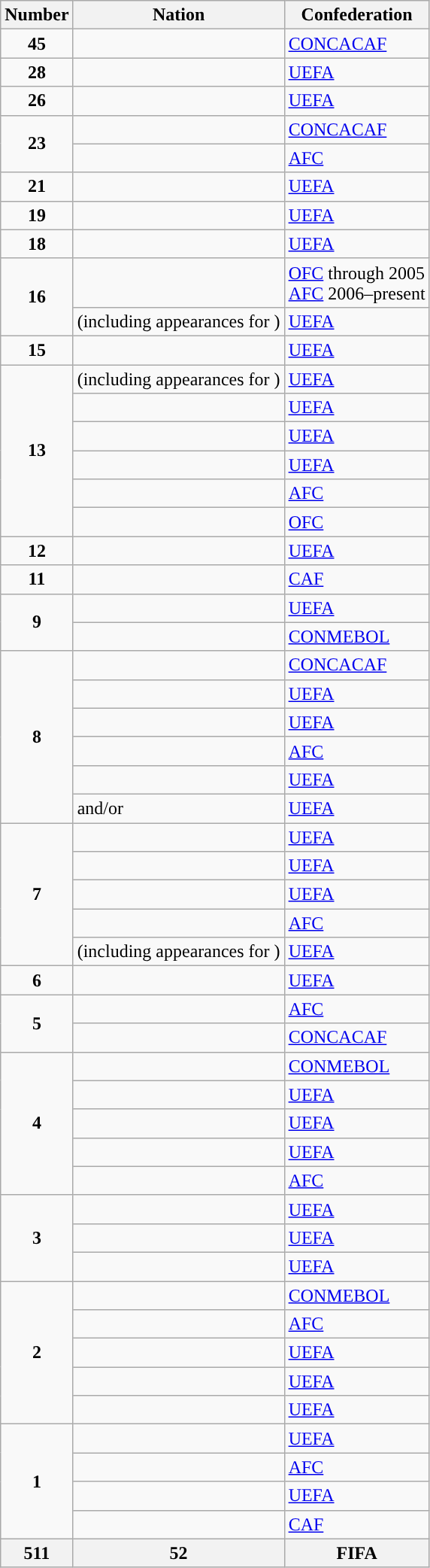<table class="wikitable sortable">
<tr>
<th>Number<br></th>
<th>Nation</th>
<th>Confederation</th>
</tr>
<tr>
<td style="text-align:center;"><strong>45</strong></td>
<td></td>
<td><a href='#'>CONCACAF</a></td>
</tr>
<tr>
<td style="text-align:center;"><strong>28</strong></td>
<td></td>
<td><a href='#'>UEFA</a></td>
</tr>
<tr>
<td style="text-align:center;"><strong>26</strong></td>
<td></td>
<td><a href='#'>UEFA</a></td>
</tr>
<tr>
<td style="text-align:center;" rowspan="2"><strong>23</strong></td>
<td></td>
<td><a href='#'>CONCACAF</a></td>
</tr>
<tr>
<td></td>
<td><a href='#'>AFC</a></td>
</tr>
<tr>
<td style="text-align:center;"><strong>21</strong></td>
<td></td>
<td><a href='#'>UEFA</a></td>
</tr>
<tr>
<td style="text-align:center;"><strong>19</strong></td>
<td></td>
<td><a href='#'>UEFA</a></td>
</tr>
<tr>
<td style="text-align:center;"><strong>18</strong></td>
<td></td>
<td><a href='#'>UEFA</a></td>
</tr>
<tr>
<td style="text-align:center;" rowspan="2""><strong>16</strong></td>
<td></td>
<td><a href='#'>OFC</a> through 2005<br><a href='#'>AFC</a> 2006–present</td>
</tr>
<tr>
<td> (including appearances for )</td>
<td><a href='#'>UEFA</a></td>
</tr>
<tr>
<td style="text-align:center;"><strong>15</strong></td>
<td></td>
<td><a href='#'>UEFA</a></td>
</tr>
<tr>
<td rowspan="6" style="text-align:center;"><strong>13</strong></td>
<td> (including appearances for )</td>
<td><a href='#'>UEFA</a></td>
</tr>
<tr>
<td></td>
<td><a href='#'>UEFA</a></td>
</tr>
<tr>
<td></td>
<td><a href='#'>UEFA</a></td>
</tr>
<tr>
<td></td>
<td><a href='#'>UEFA</a></td>
</tr>
<tr>
<td></td>
<td><a href='#'>AFC</a></td>
</tr>
<tr>
<td></td>
<td><a href='#'>OFC</a></td>
</tr>
<tr>
<td style="text-align:center;" rowspan="1"><strong>12</strong></td>
<td></td>
<td><a href='#'>UEFA</a></td>
</tr>
<tr>
<td style="text-align:center;"><strong>11</strong></td>
<td></td>
<td><a href='#'>CAF</a></td>
</tr>
<tr>
<td style="text-align:center;" rowspan="2"><strong>9</strong></td>
<td></td>
<td><a href='#'>UEFA</a></td>
</tr>
<tr>
<td></td>
<td><a href='#'>CONMEBOL</a></td>
</tr>
<tr>
<td style="text-align:center;" rowspan="6"><strong>8</strong></td>
<td></td>
<td><a href='#'>CONCACAF</a></td>
</tr>
<tr>
<td></td>
<td><a href='#'>UEFA</a></td>
</tr>
<tr>
<td></td>
<td><a href='#'>UEFA</a></td>
</tr>
<tr>
<td></td>
<td><a href='#'>AFC</a></td>
</tr>
<tr>
<td></td>
<td><a href='#'>UEFA</a></td>
</tr>
<tr>
<td> and/or </td>
<td><a href='#'>UEFA</a></td>
</tr>
<tr>
<td style="text-align:center;" rowspan="5"><strong>7</strong></td>
<td></td>
<td><a href='#'>UEFA</a></td>
</tr>
<tr>
<td></td>
<td><a href='#'>UEFA</a></td>
</tr>
<tr>
<td></td>
<td><a href='#'>UEFA</a></td>
</tr>
<tr>
<td></td>
<td><a href='#'>AFC</a></td>
</tr>
<tr>
<td> (including appearances for )</td>
<td><a href='#'>UEFA</a></td>
</tr>
<tr>
<td style="text-align:center;" rowspan="1"><strong>6</strong></td>
<td></td>
<td><a href='#'>UEFA</a></td>
</tr>
<tr>
<td style="text-align:center;" rowspan="2"><strong>5</strong></td>
<td></td>
<td><a href='#'>AFC</a></td>
</tr>
<tr>
<td></td>
<td><a href='#'>CONCACAF</a></td>
</tr>
<tr>
<td style="text-align:center;" rowspan="5"><strong>4</strong></td>
<td></td>
<td><a href='#'>CONMEBOL</a></td>
</tr>
<tr>
<td></td>
<td><a href='#'>UEFA</a></td>
</tr>
<tr>
<td></td>
<td><a href='#'>UEFA</a></td>
</tr>
<tr>
<td></td>
<td><a href='#'>UEFA</a></td>
</tr>
<tr>
<td></td>
<td><a href='#'>AFC</a></td>
</tr>
<tr>
<td style="text-align:center;" rowspan="3"><strong>3</strong></td>
<td></td>
<td><a href='#'>UEFA</a></td>
</tr>
<tr>
<td></td>
<td><a href='#'>UEFA</a></td>
</tr>
<tr>
<td></td>
<td><a href='#'>UEFA</a></td>
</tr>
<tr>
<td style="text-align:center;" rowspan="5"><strong>2</strong></td>
<td></td>
<td><a href='#'>CONMEBOL</a></td>
</tr>
<tr>
<td></td>
<td><a href='#'>AFC</a></td>
</tr>
<tr>
<td></td>
<td><a href='#'>UEFA</a></td>
</tr>
<tr>
<td></td>
<td><a href='#'>UEFA</a></td>
</tr>
<tr>
<td></td>
<td><a href='#'>UEFA</a></td>
</tr>
<tr>
<td style="text-align:center;" rowspan="4"><strong>1</strong></td>
<td></td>
<td><a href='#'>UEFA</a></td>
</tr>
<tr>
<td></td>
<td><a href='#'>AFC</a></td>
</tr>
<tr>
<td></td>
<td><a href='#'>UEFA</a></td>
</tr>
<tr>
<td></td>
<td><a href='#'>CAF</a></td>
</tr>
<tr>
<th>511</th>
<th>52</th>
<th>FIFA</th>
</tr>
</table>
